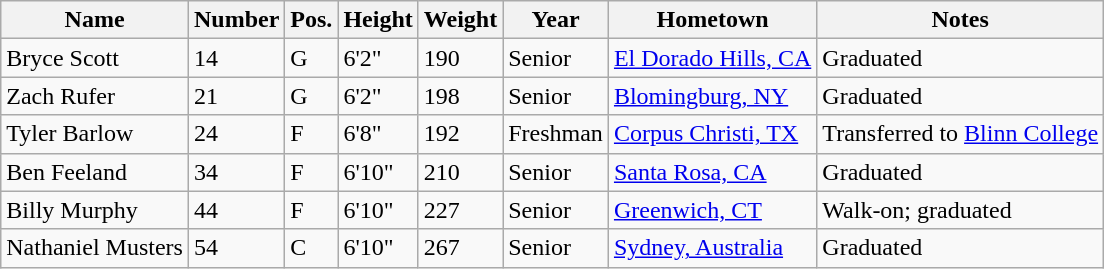<table class="wikitable sortable" border="1">
<tr>
<th>Name</th>
<th>Number</th>
<th>Pos.</th>
<th>Height</th>
<th>Weight</th>
<th>Year</th>
<th>Hometown</th>
<th class="unsortable">Notes</th>
</tr>
<tr>
<td>Bryce Scott</td>
<td>14</td>
<td>G</td>
<td>6'2"</td>
<td>190</td>
<td>Senior</td>
<td><a href='#'>El Dorado Hills, CA</a></td>
<td>Graduated</td>
</tr>
<tr>
<td>Zach Rufer</td>
<td>21</td>
<td>G</td>
<td>6'2"</td>
<td>198</td>
<td>Senior</td>
<td><a href='#'>Blomingburg, NY</a></td>
<td>Graduated</td>
</tr>
<tr>
<td>Tyler Barlow</td>
<td>24</td>
<td>F</td>
<td>6'8"</td>
<td>192</td>
<td>Freshman</td>
<td><a href='#'>Corpus Christi, TX</a></td>
<td>Transferred to <a href='#'>Blinn College</a></td>
</tr>
<tr>
<td>Ben Feeland</td>
<td>34</td>
<td>F</td>
<td>6'10"</td>
<td>210</td>
<td>Senior</td>
<td><a href='#'>Santa Rosa, CA</a></td>
<td>Graduated</td>
</tr>
<tr>
<td>Billy Murphy</td>
<td>44</td>
<td>F</td>
<td>6'10"</td>
<td>227</td>
<td>Senior</td>
<td><a href='#'>Greenwich, CT</a></td>
<td>Walk-on; graduated</td>
</tr>
<tr>
<td>Nathaniel Musters</td>
<td>54</td>
<td>C</td>
<td>6'10"</td>
<td>267</td>
<td>Senior</td>
<td><a href='#'>Sydney, Australia</a></td>
<td>Graduated</td>
</tr>
</table>
